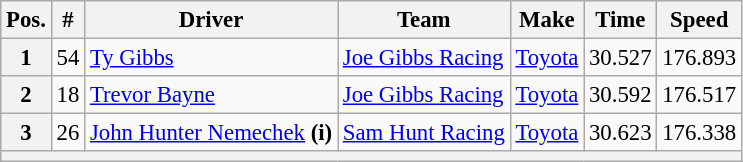<table class="wikitable" style="font-size:95%">
<tr>
<th>Pos.</th>
<th>#</th>
<th>Driver</th>
<th>Team</th>
<th>Make</th>
<th>Time</th>
<th>Speed</th>
</tr>
<tr>
<th>1</th>
<td>54</td>
<td><a href='#'>Ty Gibbs</a></td>
<td><a href='#'>Joe Gibbs Racing</a></td>
<td><a href='#'>Toyota</a></td>
<td>30.527</td>
<td>176.893</td>
</tr>
<tr>
<th>2</th>
<td>18</td>
<td><a href='#'>Trevor Bayne</a></td>
<td><a href='#'>Joe Gibbs Racing</a></td>
<td><a href='#'>Toyota</a></td>
<td>30.592</td>
<td>176.517</td>
</tr>
<tr>
<th>3</th>
<td>26</td>
<td><a href='#'>John Hunter Nemechek</a> <strong>(i)</strong></td>
<td><a href='#'>Sam Hunt Racing</a></td>
<td><a href='#'>Toyota</a></td>
<td>30.623</td>
<td>176.338</td>
</tr>
<tr>
<th colspan="7"></th>
</tr>
</table>
